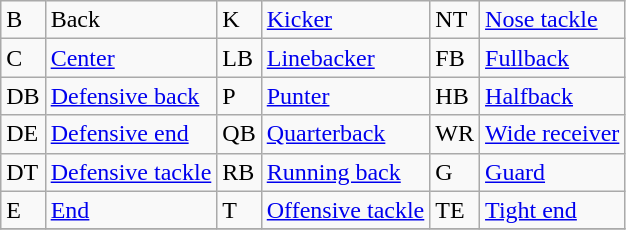<table class="wikitable">
<tr>
<td>B</td>
<td>Back</td>
<td>K</td>
<td><a href='#'>Kicker</a></td>
<td>NT</td>
<td><a href='#'>Nose tackle</a></td>
</tr>
<tr>
<td>C</td>
<td><a href='#'>Center</a></td>
<td>LB</td>
<td><a href='#'>Linebacker</a></td>
<td>FB</td>
<td><a href='#'>Fullback</a></td>
</tr>
<tr>
<td>DB</td>
<td><a href='#'>Defensive back</a></td>
<td>P</td>
<td><a href='#'>Punter</a></td>
<td>HB</td>
<td><a href='#'>Halfback</a></td>
</tr>
<tr>
<td>DE</td>
<td><a href='#'>Defensive end</a></td>
<td>QB</td>
<td><a href='#'>Quarterback</a></td>
<td>WR</td>
<td><a href='#'>Wide receiver</a></td>
</tr>
<tr>
<td>DT</td>
<td><a href='#'>Defensive tackle</a></td>
<td>RB</td>
<td><a href='#'>Running back</a></td>
<td>G</td>
<td><a href='#'>Guard</a></td>
</tr>
<tr>
<td>E</td>
<td><a href='#'>End</a></td>
<td>T</td>
<td><a href='#'>Offensive tackle</a></td>
<td>TE</td>
<td><a href='#'>Tight end</a></td>
</tr>
<tr>
</tr>
</table>
